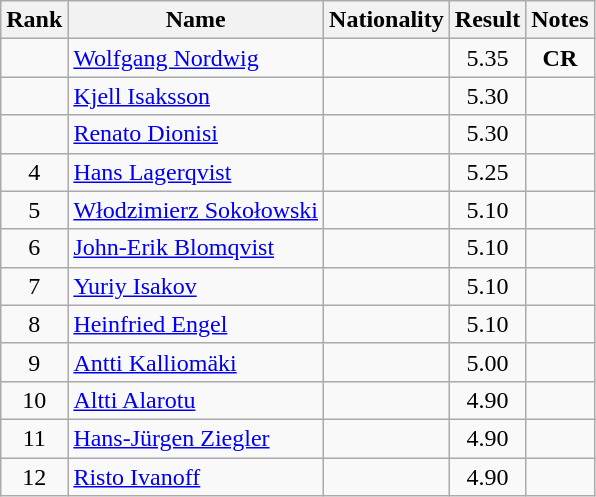<table class="wikitable sortable" style="text-align:center">
<tr>
<th>Rank</th>
<th>Name</th>
<th>Nationality</th>
<th>Result</th>
<th>Notes</th>
</tr>
<tr>
<td></td>
<td align=left><a href='#'>Wolfgang Nordwig</a></td>
<td align=left></td>
<td>5.35</td>
<td><strong>CR</strong></td>
</tr>
<tr>
<td></td>
<td align=left><a href='#'>Kjell Isaksson</a></td>
<td align=left></td>
<td>5.30</td>
<td></td>
</tr>
<tr>
<td></td>
<td align=left><a href='#'>Renato Dionisi</a></td>
<td align=left></td>
<td>5.30</td>
<td></td>
</tr>
<tr>
<td>4</td>
<td align=left><a href='#'>Hans Lagerqvist</a></td>
<td align=left></td>
<td>5.25</td>
<td></td>
</tr>
<tr>
<td>5</td>
<td align=left><a href='#'>Włodzimierz Sokołowski</a></td>
<td align=left></td>
<td>5.10</td>
<td></td>
</tr>
<tr>
<td>6</td>
<td align=left><a href='#'>John-Erik Blomqvist</a></td>
<td align=left></td>
<td>5.10</td>
<td></td>
</tr>
<tr>
<td>7</td>
<td align=left><a href='#'>Yuriy Isakov</a></td>
<td align=left></td>
<td>5.10</td>
<td></td>
</tr>
<tr>
<td>8</td>
<td align=left><a href='#'>Heinfried Engel</a></td>
<td align=left></td>
<td>5.10</td>
<td></td>
</tr>
<tr>
<td>9</td>
<td align=left><a href='#'>Antti Kalliomäki</a></td>
<td align=left></td>
<td>5.00</td>
<td></td>
</tr>
<tr>
<td>10</td>
<td align=left><a href='#'>Altti Alarotu</a></td>
<td align=left></td>
<td>4.90</td>
<td></td>
</tr>
<tr>
<td>11</td>
<td align=left><a href='#'>Hans-Jürgen Ziegler</a></td>
<td align=left></td>
<td>4.90</td>
<td></td>
</tr>
<tr>
<td>12</td>
<td align=left><a href='#'>Risto Ivanoff</a></td>
<td align=left></td>
<td>4.90</td>
<td></td>
</tr>
</table>
